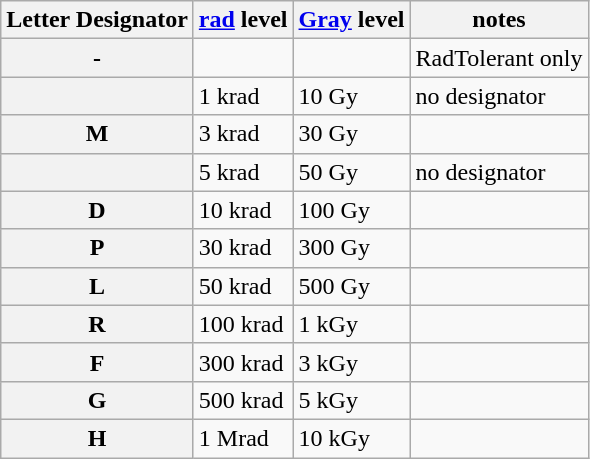<table class="wikitable">
<tr>
<th>Letter Designator</th>
<th><a href='#'>rad</a> level</th>
<th><a href='#'>Gray</a> level</th>
<th>notes</th>
</tr>
<tr>
<th>-</th>
<td></td>
<td></td>
<td>RadTolerant only</td>
</tr>
<tr>
<th></th>
<td>1 krad</td>
<td>10 Gy</td>
<td>no designator</td>
</tr>
<tr>
<th>M</th>
<td>3 krad</td>
<td>30 Gy</td>
<td></td>
</tr>
<tr>
<th></th>
<td>5 krad</td>
<td>50 Gy</td>
<td>no designator</td>
</tr>
<tr>
<th>D</th>
<td>10 krad</td>
<td>100 Gy</td>
<td></td>
</tr>
<tr>
<th>P</th>
<td>30 krad</td>
<td>300 Gy</td>
<td></td>
</tr>
<tr>
<th>L</th>
<td>50 krad</td>
<td>500 Gy</td>
<td></td>
</tr>
<tr>
<th>R</th>
<td>100 krad</td>
<td>1 kGy</td>
<td></td>
</tr>
<tr>
<th>F</th>
<td>300 krad</td>
<td>3 kGy</td>
<td></td>
</tr>
<tr>
<th>G</th>
<td>500 krad</td>
<td>5 kGy</td>
<td></td>
</tr>
<tr>
<th>H</th>
<td>1 Mrad</td>
<td>10 kGy</td>
<td></td>
</tr>
</table>
